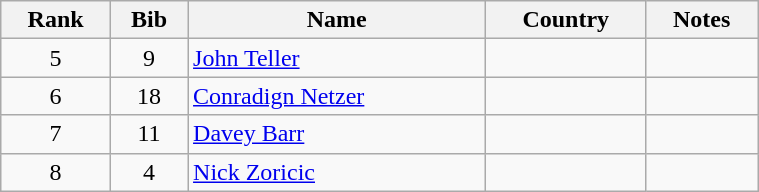<table class="wikitable" style="text-align:center;" width=40%>
<tr>
<th>Rank</th>
<th>Bib</th>
<th>Name</th>
<th>Country</th>
<th>Notes</th>
</tr>
<tr>
<td>5</td>
<td>9</td>
<td align=left><a href='#'>John Teller</a></td>
<td align=left></td>
<td></td>
</tr>
<tr>
<td>6</td>
<td>18</td>
<td align=left><a href='#'>Conradign Netzer</a></td>
<td align=left></td>
<td></td>
</tr>
<tr>
<td>7</td>
<td>11</td>
<td align=left><a href='#'>Davey Barr</a></td>
<td align=left></td>
<td></td>
</tr>
<tr>
<td>8</td>
<td>4</td>
<td align=left><a href='#'>Nick Zoricic</a></td>
<td align=left></td>
<td></td>
</tr>
</table>
